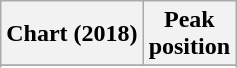<table class="wikitable sortable plainrowheaders" style="text-align:center">
<tr>
<th scope="col">Chart (2018)</th>
<th scope="col">Peak<br> position</th>
</tr>
<tr>
</tr>
<tr>
</tr>
<tr>
</tr>
<tr>
</tr>
<tr>
</tr>
</table>
